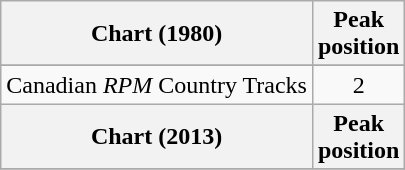<table class="wikitable sortable">
<tr>
<th align="left">Chart (1980)</th>
<th align="center">Peak<br>position</th>
</tr>
<tr>
</tr>
<tr>
<td align="left">Canadian <em>RPM</em> Country Tracks</td>
<td align="center">2</td>
</tr>
<tr>
<th align="left">Chart (2013)</th>
<th align="center">Peak<br>position</th>
</tr>
<tr>
</tr>
</table>
